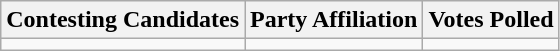<table class="wikitable sortable">
<tr>
<th>Contesting Candidates</th>
<th>Party Affiliation</th>
<th>Votes Polled</th>
</tr>
<tr>
<td></td>
<td></td>
<td></td>
</tr>
</table>
